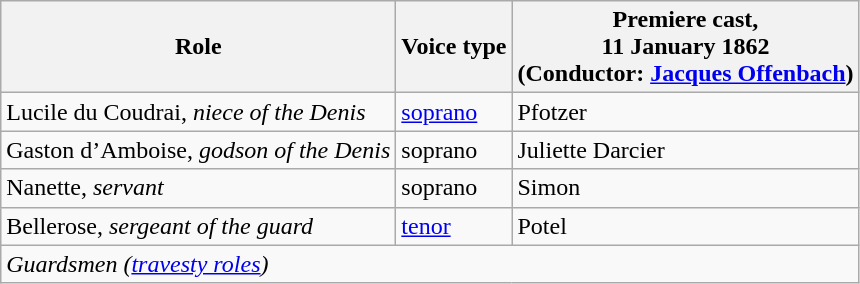<table class="wikitable">
<tr>
<th>Role</th>
<th>Voice type</th>
<th>Premiere cast, <br>11 January 1862<br>(Conductor: <a href='#'>Jacques Offenbach</a>)</th>
</tr>
<tr>
<td>Lucile du Coudrai, <em>niece of the Denis</em></td>
<td><a href='#'>soprano</a></td>
<td>Pfotzer</td>
</tr>
<tr>
<td>Gaston d’Amboise, <em>godson of the Denis</em></td>
<td>soprano</td>
<td>Juliette Darcier</td>
</tr>
<tr>
<td>Nanette, <em>servant</em></td>
<td>soprano</td>
<td>Simon</td>
</tr>
<tr>
<td>Bellerose, <em>sergeant of the guard</em></td>
<td><a href='#'>tenor</a></td>
<td>Potel</td>
</tr>
<tr>
<td colspan="3"><em> Guardsmen (<a href='#'>travesty roles</a>)</em></td>
</tr>
</table>
